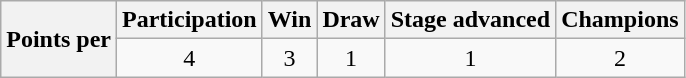<table class="wikitable">
<tr>
<th rowspan=2>Points per</th>
<th>Participation</th>
<th>Win</th>
<th>Draw</th>
<th>Stage advanced</th>
<th>Champions</th>
</tr>
<tr>
<td align=center>4</td>
<td align=center>3</td>
<td align=center>1</td>
<td align=center>1</td>
<td align=center>2</td>
</tr>
</table>
